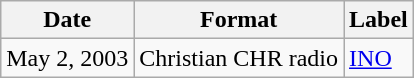<table class="wikitable sortable plainrowheaders">
<tr>
<th scope="col">Date</th>
<th scope="col">Format</th>
<th scope="col">Label</th>
</tr>
<tr>
<td>May 2, 2003</td>
<td>Christian CHR radio</td>
<td><a href='#'>INO</a></td>
</tr>
</table>
